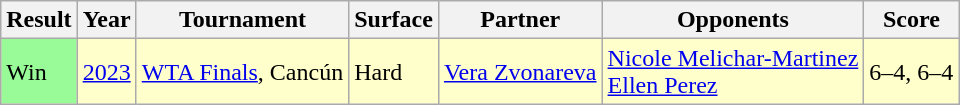<table class="sortable wikitable">
<tr>
<th>Result</th>
<th>Year</th>
<th>Tournament</th>
<th>Surface</th>
<th>Partner</th>
<th>Opponents</th>
<th class=unsortable>Score</th>
</tr>
<tr bgcolor=ffffcc>
<td style="background:#98fb98;">Win</td>
<td><a href='#'>2023</a></td>
<td><a href='#'>WTA Finals</a>, Cancún</td>
<td>Hard</td>
<td> <a href='#'>Vera Zvonareva</a></td>
<td> <a href='#'>Nicole Melichar-Martinez</a> <br>  <a href='#'>Ellen Perez</a></td>
<td>6–4, 6–4</td>
</tr>
</table>
